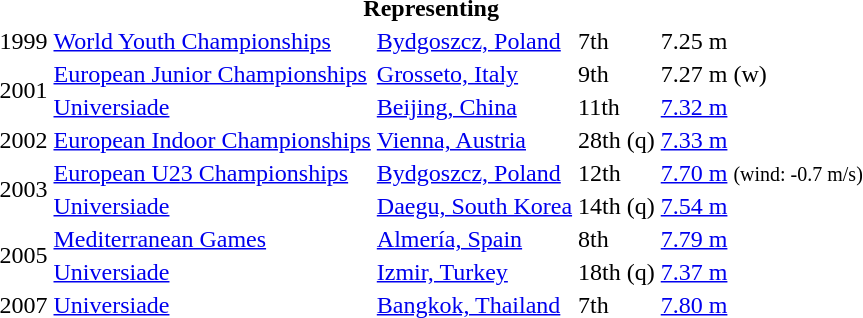<table>
<tr>
<th colspan="5">Representing </th>
</tr>
<tr>
<td>1999</td>
<td><a href='#'>World Youth Championships</a></td>
<td><a href='#'>Bydgoszcz, Poland</a></td>
<td>7th</td>
<td>7.25 m</td>
</tr>
<tr>
<td rowspan=2>2001</td>
<td><a href='#'>European Junior Championships</a></td>
<td><a href='#'>Grosseto, Italy</a></td>
<td>9th</td>
<td>7.27 m (w)</td>
</tr>
<tr>
<td><a href='#'>Universiade</a></td>
<td><a href='#'>Beijing, China</a></td>
<td>11th</td>
<td><a href='#'>7.32 m</a></td>
</tr>
<tr>
<td>2002</td>
<td><a href='#'>European Indoor Championships</a></td>
<td><a href='#'>Vienna, Austria</a></td>
<td>28th (q)</td>
<td><a href='#'>7.33 m</a></td>
</tr>
<tr>
<td rowspan=2>2003</td>
<td><a href='#'>European U23 Championships</a></td>
<td><a href='#'>Bydgoszcz, Poland</a></td>
<td>12th</td>
<td><a href='#'>7.70 m</a> <small>(wind: -0.7 m/s)</small></td>
</tr>
<tr>
<td><a href='#'>Universiade</a></td>
<td><a href='#'>Daegu, South Korea</a></td>
<td>14th (q)</td>
<td><a href='#'>7.54 m</a></td>
</tr>
<tr>
<td rowspan=2>2005</td>
<td><a href='#'>Mediterranean Games</a></td>
<td><a href='#'>Almería, Spain</a></td>
<td>8th</td>
<td><a href='#'>7.79 m</a></td>
</tr>
<tr>
<td><a href='#'>Universiade</a></td>
<td><a href='#'>Izmir, Turkey</a></td>
<td>18th (q)</td>
<td><a href='#'>7.37 m</a></td>
</tr>
<tr>
<td>2007</td>
<td><a href='#'>Universiade</a></td>
<td><a href='#'>Bangkok, Thailand</a></td>
<td>7th</td>
<td><a href='#'>7.80 m</a></td>
</tr>
</table>
